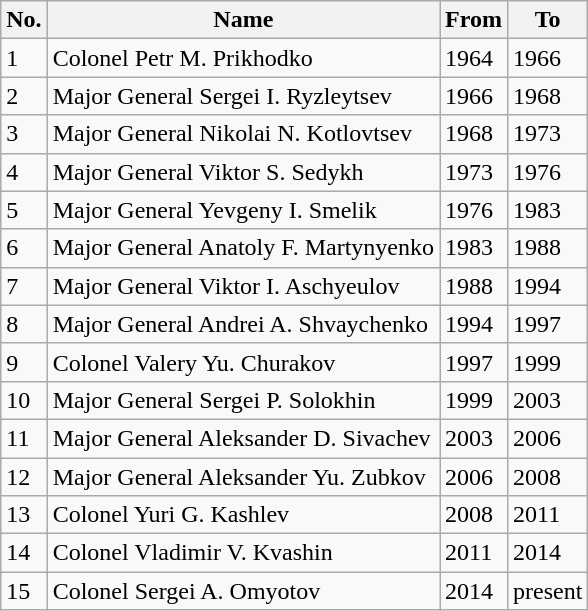<table class="wikitable">
<tr>
<th>No.</th>
<th>Name</th>
<th>From</th>
<th>To</th>
</tr>
<tr>
<td>1</td>
<td>Colonel Petr M. Prikhodko</td>
<td>1964</td>
<td>1966</td>
</tr>
<tr>
<td>2</td>
<td>Major General Sergei I. Ryzleytsev</td>
<td>1966</td>
<td>1968</td>
</tr>
<tr>
<td>3</td>
<td>Major General Nikolai N. Kotlovtsev</td>
<td>1968</td>
<td>1973</td>
</tr>
<tr>
<td>4</td>
<td>Major General Viktor S. Sedykh</td>
<td>1973</td>
<td>1976</td>
</tr>
<tr>
<td>5</td>
<td>Major General Yevgeny I. Smelik</td>
<td>1976</td>
<td>1983</td>
</tr>
<tr>
<td>6</td>
<td>Major General Anatoly F. Martynyenko</td>
<td>1983</td>
<td>1988</td>
</tr>
<tr>
<td>7</td>
<td>Major General Viktor I. Aschyeulov</td>
<td>1988</td>
<td>1994</td>
</tr>
<tr>
<td>8</td>
<td>Major General Andrei A. Shvaychenko</td>
<td>1994</td>
<td>1997</td>
</tr>
<tr>
<td>9</td>
<td>Colonel Valery Yu. Churakov</td>
<td>1997</td>
<td>1999</td>
</tr>
<tr>
<td>10</td>
<td>Major General Sergei P. Solokhin</td>
<td>1999</td>
<td>2003</td>
</tr>
<tr>
<td>11</td>
<td>Major General Aleksander D. Sivachev</td>
<td>2003</td>
<td>2006</td>
</tr>
<tr>
<td>12</td>
<td>Major General Aleksander Yu. Zubkov</td>
<td>2006</td>
<td>2008</td>
</tr>
<tr>
<td>13</td>
<td>Colonel Yuri G. Kashlev</td>
<td>2008</td>
<td>2011</td>
</tr>
<tr>
<td>14</td>
<td>Colonel Vladimir V. Kvashin</td>
<td>2011</td>
<td>2014</td>
</tr>
<tr>
<td>15</td>
<td>Colonel Sergei A. Omyotov</td>
<td>2014</td>
<td>present</td>
</tr>
</table>
